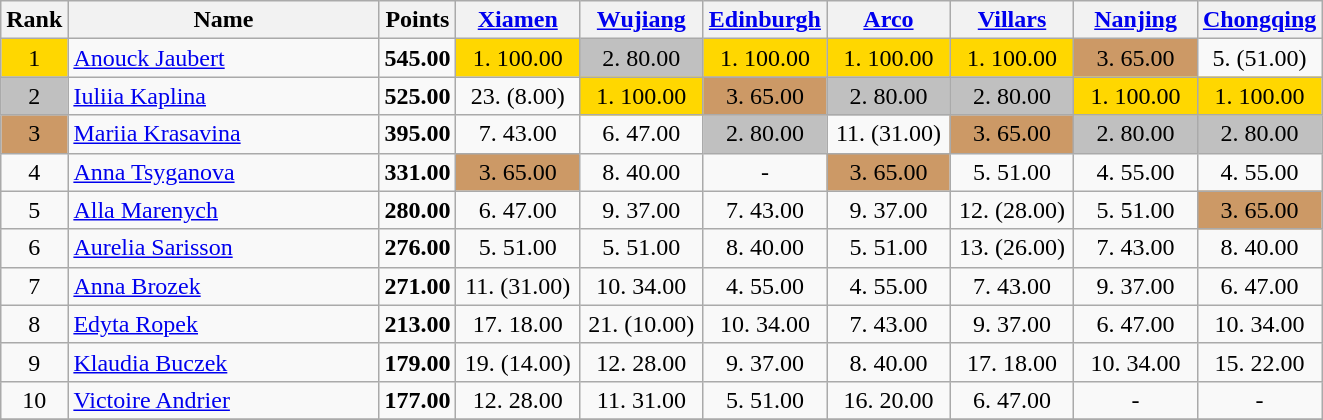<table class="wikitable sortable">
<tr>
<th>Rank</th>
<th width = "200">Name</th>
<th data-sort-type="number">Points</th>
<th width = "75" data-sort-type="number"><a href='#'>Xiamen</a></th>
<th width = "75" data-sort-type="number"><a href='#'>Wujiang</a></th>
<th width = "75" data-sort-type="number"><a href='#'>Edinburgh</a></th>
<th width = "75" data-sort-type="number"><a href='#'>Arco</a></th>
<th width = "75" data-sort-type="number"><a href='#'>Villars</a></th>
<th width = "75" data-sort-type="number"><a href='#'>Nanjing</a></th>
<th width = "75" data-sort-type="number"><a href='#'>Chongqing</a></th>
</tr>
<tr>
<td align="center" style="background: gold">1</td>
<td> <a href='#'>Anouck Jaubert</a></td>
<td align="center"><strong>545.00</strong></td>
<td align="center" style="background: gold">1. 100.00</td>
<td align="center" style="background: silver">2. 80.00</td>
<td align="center" style="background: gold">1. 100.00</td>
<td align="center" style="background: gold">1. 100.00</td>
<td align="center" style="background: gold">1. 100.00</td>
<td align="center" style="background: #cc9966">3. 65.00</td>
<td align="center">5. (51.00)</td>
</tr>
<tr>
<td align="center" style="background: silver">2</td>
<td> <a href='#'>Iuliia Kaplina</a></td>
<td align="center"><strong>525.00</strong></td>
<td align="center">23. (8.00)</td>
<td align="center" style="background: gold">1. 100.00</td>
<td align="center" style="background: #cc9966">3. 65.00</td>
<td align="center" style="background: silver">2. 80.00</td>
<td align="center" style="background: silver">2. 80.00</td>
<td align="center" style="background: gold">1. 100.00</td>
<td align="center" style="background: gold">1. 100.00</td>
</tr>
<tr>
<td align="center" style="background: #cc9966">3</td>
<td> <a href='#'>Mariia Krasavina</a></td>
<td align="center"><strong>395.00</strong></td>
<td align="center">7. 43.00</td>
<td align="center">6. 47.00</td>
<td align="center" style="background: silver">2. 80.00</td>
<td align="center">11. (31.00)</td>
<td align="center" style="background: #cc9966">3. 65.00</td>
<td align="center" style="background: silver">2. 80.00</td>
<td align="center" style="background: silver">2. 80.00</td>
</tr>
<tr>
<td align="center">4</td>
<td> <a href='#'>Anna Tsyganova</a></td>
<td align="center"><strong>331.00</strong></td>
<td align="center" style="background: #cc9966">3. 65.00</td>
<td align="center">8. 40.00</td>
<td align="center">-</td>
<td align="center" style="background: #cc9966">3. 65.00</td>
<td align="center">5. 51.00</td>
<td align="center">4. 55.00</td>
<td align="center">4. 55.00</td>
</tr>
<tr>
<td align="center">5</td>
<td> <a href='#'>Alla Marenych</a></td>
<td align="center"><strong>280.00</strong></td>
<td align="center">6. 47.00</td>
<td align="center">9. 37.00</td>
<td align="center">7. 43.00</td>
<td align="center">9. 37.00</td>
<td align="center">12. (28.00)</td>
<td align="center">5. 51.00</td>
<td align="center" style="background: #cc9966">3. 65.00</td>
</tr>
<tr>
<td align="center">6</td>
<td> <a href='#'>Aurelia Sarisson</a></td>
<td align="center"><strong>276.00</strong></td>
<td align="center">5. 51.00</td>
<td align="center">5. 51.00</td>
<td align="center">8. 40.00</td>
<td align="center">5. 51.00</td>
<td align="center">13. (26.00)</td>
<td align="center">7. 43.00</td>
<td align="center">8. 40.00</td>
</tr>
<tr>
<td align="center">7</td>
<td> <a href='#'>Anna Brozek</a></td>
<td align="center"><strong>271.00</strong></td>
<td align="center">11. (31.00)</td>
<td align="center">10. 34.00</td>
<td align="center">4. 55.00</td>
<td align="center">4. 55.00</td>
<td align="center">7. 43.00</td>
<td align="center">9. 37.00</td>
<td align="center">6. 47.00</td>
</tr>
<tr>
<td align="center">8</td>
<td> <a href='#'>Edyta Ropek</a></td>
<td align="center"><strong>213.00</strong></td>
<td align="center">17. 18.00</td>
<td align="center">21. (10.00)</td>
<td align="center">10. 34.00</td>
<td align="center">7. 43.00</td>
<td align="center">9. 37.00</td>
<td align="center">6. 47.00</td>
<td align="center">10. 34.00</td>
</tr>
<tr>
<td align="center">9</td>
<td> <a href='#'>Klaudia Buczek</a></td>
<td align="center"><strong>179.00</strong></td>
<td align="center">19. (14.00)</td>
<td align="center">12. 28.00</td>
<td align="center">9. 37.00</td>
<td align="center">8. 40.00</td>
<td align="center">17. 18.00</td>
<td align="center">10. 34.00</td>
<td align="center">15. 22.00</td>
</tr>
<tr>
<td align="center">10</td>
<td> <a href='#'>Victoire Andrier</a></td>
<td align="center"><strong>177.00</strong></td>
<td align="center">12. 28.00</td>
<td align="center">11. 31.00</td>
<td align="center">5. 51.00</td>
<td align="center">16. 20.00</td>
<td align="center">6. 47.00</td>
<td align="center">-</td>
<td align="center">-</td>
</tr>
<tr>
</tr>
</table>
